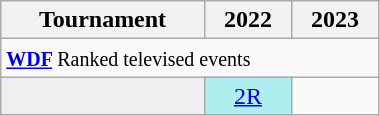<table class="wikitable" style="width:20%; margin:0">
<tr>
<th>Tournament</th>
<th>2022</th>
<th>2023</th>
</tr>
<tr>
<td colspan="3" style="text-align:left"><small><strong><a href='#'>WDF</a> </strong>Ranked televised events</small></td>
</tr>
<tr>
<td style="background:#efefef;"></td>
<td style="text-align:center; background:#afeeee;"><a href='#'>2R</a></td>
<td></td>
</tr>
</table>
